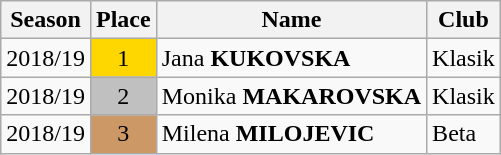<table class="wikitable">
<tr>
<th>Season</th>
<th>Place</th>
<th>Name</th>
<th>Club</th>
</tr>
<tr>
<td>2018/19</td>
<td style="text-align:center; background:gold;">1</td>
<td>Jana <strong>KUKOVSKA</strong></td>
<td>Klasik</td>
</tr>
<tr>
<td>2018/19</td>
<td style="text-align:center; background:silver;">2</td>
<td>Monika <strong>MAKAROVSKA</strong></td>
<td>Klasik</td>
</tr>
<tr>
<td>2018/19</td>
<td style="text-align:center; background:#c96;">3</td>
<td>Milena  <strong>MILOJEVIC</strong></td>
<td>Beta</td>
</tr>
</table>
